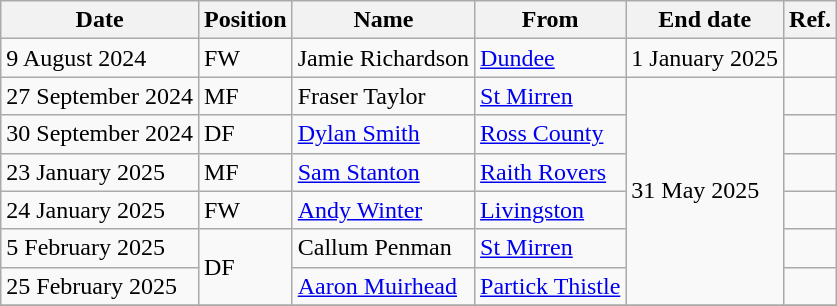<table class="wikitable">
<tr>
<th>Date</th>
<th>Position</th>
<th>Name</th>
<th>From</th>
<th>End date</th>
<th>Ref.</th>
</tr>
<tr>
<td>9 August 2024</td>
<td>FW</td>
<td>Jamie Richardson</td>
<td><a href='#'>Dundee</a></td>
<td>1 January 2025</td>
<td></td>
</tr>
<tr>
<td>27 September 2024</td>
<td>MF</td>
<td>Fraser Taylor</td>
<td><a href='#'>St Mirren</a></td>
<td rowspan=6>31 May 2025</td>
<td></td>
</tr>
<tr>
<td>30 September 2024</td>
<td>DF</td>
<td><a href='#'>Dylan Smith</a></td>
<td><a href='#'>Ross County</a></td>
<td></td>
</tr>
<tr>
<td>23 January 2025</td>
<td>MF</td>
<td><a href='#'>Sam Stanton</a></td>
<td><a href='#'>Raith Rovers</a></td>
<td></td>
</tr>
<tr>
<td>24 January 2025</td>
<td>FW</td>
<td><a href='#'>Andy Winter</a></td>
<td><a href='#'>Livingston</a></td>
<td></td>
</tr>
<tr>
<td>5 February 2025</td>
<td rowspan=2>DF</td>
<td>Callum Penman</td>
<td><a href='#'>St Mirren</a></td>
<td></td>
</tr>
<tr>
<td>25 February 2025</td>
<td><a href='#'>Aaron Muirhead</a></td>
<td><a href='#'>Partick Thistle</a></td>
<td></td>
</tr>
<tr>
</tr>
</table>
